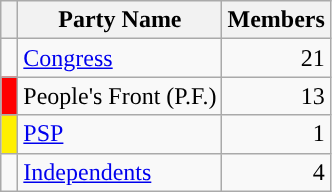<table class="wikitable Sortable" border="2">
<tr valign="top">
<th></th>
<th>Party Name</th>
<th>Members</th>
</tr>
<tr>
<td style="background-color:"> </td>
<td style="text-align:left;"><a href='#'>Congress</a></td>
<td align="right">21</td>
</tr>
<tr>
<td style="background-color:#FF0000"> </td>
<td style="text-align:left;">People's Front (P.F.)</td>
<td align="right">13</td>
</tr>
<tr>
<td style="background-color:#FFF000"> </td>
<td style="text-align:left;"><a href='#'>PSP</a></td>
<td align="right">1</td>
</tr>
<tr>
<td style="background-color:"> </td>
<td style="text-align:left;"><a href='#'>Independents</a></td>
<td align="right">4</td>
</tr>
</table>
